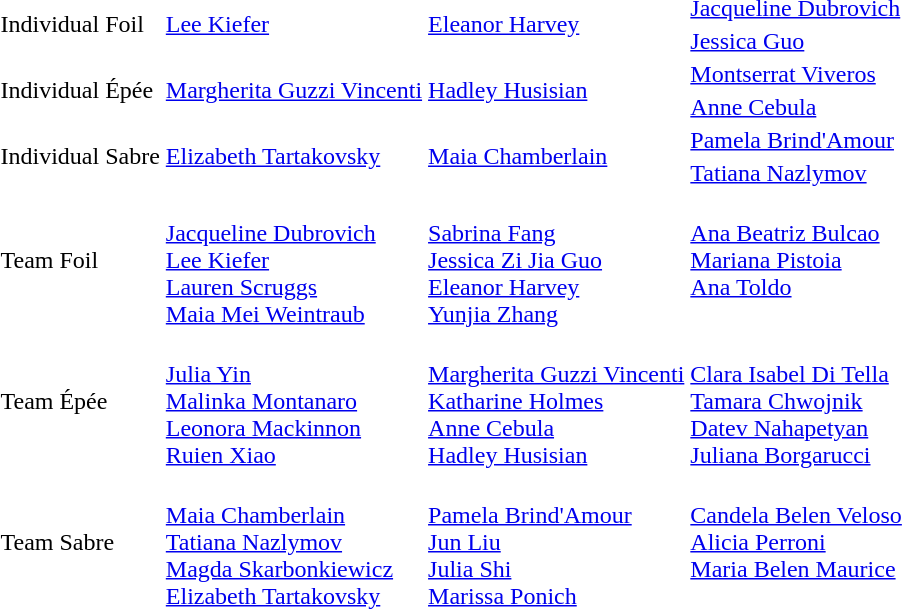<table>
<tr>
<td rowspan=2>Individual Foil</td>
<td rowspan=2> <a href='#'>Lee Kiefer</a></td>
<td rowspan=2> <a href='#'>Eleanor Harvey</a></td>
<td> <a href='#'>Jacqueline Dubrovich</a></td>
</tr>
<tr>
<td> <a href='#'>Jessica Guo</a></td>
</tr>
<tr>
<td rowspan=2>Individual Épée</td>
<td rowspan=2> <a href='#'>Margherita Guzzi Vincenti</a></td>
<td rowspan=2> <a href='#'>Hadley Husisian</a></td>
<td> <a href='#'>Montserrat Viveros</a></td>
</tr>
<tr>
<td> <a href='#'>Anne Cebula</a></td>
</tr>
<tr>
<td rowspan=2>Individual Sabre</td>
<td rowspan=2> <a href='#'>Elizabeth Tartakovsky</a></td>
<td rowspan=2> <a href='#'>Maia Chamberlain</a></td>
<td> <a href='#'>Pamela Brind'Amour</a></td>
</tr>
<tr>
<td> <a href='#'>Tatiana Nazlymov</a></td>
</tr>
<tr>
<td>Team Foil</td>
<td valign=top><br><a href='#'>Jacqueline Dubrovich</a><br><a href='#'>Lee Kiefer</a><br><a href='#'>Lauren Scruggs</a><br><a href='#'>Maia Mei Weintraub</a></td>
<td valign=top><br><a href='#'>Sabrina Fang</a><br><a href='#'>Jessica Zi Jia Guo</a><br><a href='#'>Eleanor Harvey</a><br><a href='#'>Yunjia Zhang</a></td>
<td valign=top><br><a href='#'>Ana Beatriz Bulcao</a><br><a href='#'>Mariana Pistoia</a><br><a href='#'>Ana Toldo</a></td>
</tr>
<tr>
<td>Team Épée</td>
<td valign=top><br><a href='#'>Julia Yin</a><br><a href='#'>Malinka Montanaro</a><br><a href='#'>Leonora Mackinnon</a><br><a href='#'>Ruien Xiao</a></td>
<td valign=top><br><a href='#'>Margherita Guzzi Vincenti</a><br><a href='#'>Katharine Holmes</a><br><a href='#'>Anne Cebula</a><br><a href='#'>Hadley Husisian</a></td>
<td valign=top><br><a href='#'>Clara Isabel Di Tella</a><br><a href='#'>Tamara Chwojnik</a><br><a href='#'>Datev Nahapetyan</a><br><a href='#'>Juliana Borgarucci</a></td>
</tr>
<tr>
<td>Team Sabre</td>
<td valign=top><br><a href='#'>Maia Chamberlain</a><br><a href='#'>Tatiana Nazlymov</a><br><a href='#'>Magda Skarbonkiewicz</a><br><a href='#'>Elizabeth Tartakovsky</a></td>
<td valign=top><br><a href='#'>Pamela Brind'Amour</a><br><a href='#'>Jun Liu</a><br><a href='#'>Julia Shi</a><br><a href='#'>Marissa Ponich</a></td>
<td valign=top><br><a href='#'>Candela Belen Veloso</a><br><a href='#'>Alicia Perroni</a><br><a href='#'>Maria Belen Maurice</a></td>
</tr>
</table>
